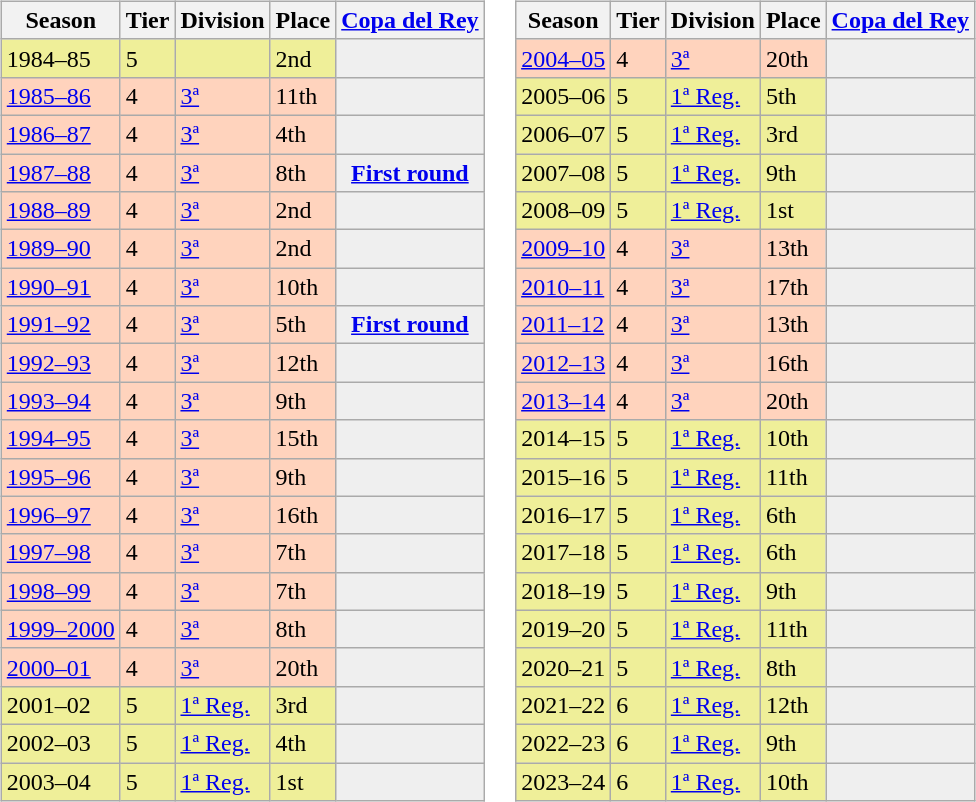<table>
<tr>
<td valign="top" width=0%><br><table class="wikitable">
<tr style="background:#f0f6fa;">
<th>Season</th>
<th>Tier</th>
<th>Division</th>
<th>Place</th>
<th><a href='#'>Copa del Rey</a></th>
</tr>
<tr>
<td style="background:#EFEF99;">1984–85</td>
<td style="background:#EFEF99;">5</td>
<td style="background:#EFEF99;"></td>
<td style="background:#EFEF99;">2nd</td>
<th style="background:#efefef;"></th>
</tr>
<tr>
<td style="background:#FFD3BD;"><a href='#'>1985–86</a></td>
<td style="background:#FFD3BD;">4</td>
<td style="background:#FFD3BD;"><a href='#'>3ª</a></td>
<td style="background:#FFD3BD;">11th</td>
<td style="background:#efefef;"></td>
</tr>
<tr>
<td style="background:#FFD3BD;"><a href='#'>1986–87</a></td>
<td style="background:#FFD3BD;">4</td>
<td style="background:#FFD3BD;"><a href='#'>3ª</a></td>
<td style="background:#FFD3BD;">4th</td>
<td style="background:#efefef;"></td>
</tr>
<tr>
<td style="background:#FFD3BD;"><a href='#'>1987–88</a></td>
<td style="background:#FFD3BD;">4</td>
<td style="background:#FFD3BD;"><a href='#'>3ª</a></td>
<td style="background:#FFD3BD;">8th</td>
<th style="background:#efefef;"><a href='#'>First round</a></th>
</tr>
<tr>
<td style="background:#FFD3BD;"><a href='#'>1988–89</a></td>
<td style="background:#FFD3BD;">4</td>
<td style="background:#FFD3BD;"><a href='#'>3ª</a></td>
<td style="background:#FFD3BD;">2nd</td>
<td style="background:#efefef;"></td>
</tr>
<tr>
<td style="background:#FFD3BD;"><a href='#'>1989–90</a></td>
<td style="background:#FFD3BD;">4</td>
<td style="background:#FFD3BD;"><a href='#'>3ª</a></td>
<td style="background:#FFD3BD;">2nd</td>
<td style="background:#efefef;"></td>
</tr>
<tr>
<td style="background:#FFD3BD;"><a href='#'>1990–91</a></td>
<td style="background:#FFD3BD;">4</td>
<td style="background:#FFD3BD;"><a href='#'>3ª</a></td>
<td style="background:#FFD3BD;">10th</td>
<td style="background:#efefef;"></td>
</tr>
<tr>
<td style="background:#FFD3BD;"><a href='#'>1991–92</a></td>
<td style="background:#FFD3BD;">4</td>
<td style="background:#FFD3BD;"><a href='#'>3ª</a></td>
<td style="background:#FFD3BD;">5th</td>
<th style="background:#efefef;"><a href='#'>First round</a></th>
</tr>
<tr>
<td style="background:#FFD3BD;"><a href='#'>1992–93</a></td>
<td style="background:#FFD3BD;">4</td>
<td style="background:#FFD3BD;"><a href='#'>3ª</a></td>
<td style="background:#FFD3BD;">12th</td>
<td style="background:#efefef;"></td>
</tr>
<tr>
<td style="background:#FFD3BD;"><a href='#'>1993–94</a></td>
<td style="background:#FFD3BD;">4</td>
<td style="background:#FFD3BD;"><a href='#'>3ª</a></td>
<td style="background:#FFD3BD;">9th</td>
<td style="background:#efefef;"></td>
</tr>
<tr>
<td style="background:#FFD3BD;"><a href='#'>1994–95</a></td>
<td style="background:#FFD3BD;">4</td>
<td style="background:#FFD3BD;"><a href='#'>3ª</a></td>
<td style="background:#FFD3BD;">15th</td>
<td style="background:#efefef;"></td>
</tr>
<tr>
<td style="background:#FFD3BD;"><a href='#'>1995–96</a></td>
<td style="background:#FFD3BD;">4</td>
<td style="background:#FFD3BD;"><a href='#'>3ª</a></td>
<td style="background:#FFD3BD;">9th</td>
<td style="background:#efefef;"></td>
</tr>
<tr>
<td style="background:#FFD3BD;"><a href='#'>1996–97</a></td>
<td style="background:#FFD3BD;">4</td>
<td style="background:#FFD3BD;"><a href='#'>3ª</a></td>
<td style="background:#FFD3BD;">16th</td>
<td style="background:#efefef;"></td>
</tr>
<tr>
<td style="background:#FFD3BD;"><a href='#'>1997–98</a></td>
<td style="background:#FFD3BD;">4</td>
<td style="background:#FFD3BD;"><a href='#'>3ª</a></td>
<td style="background:#FFD3BD;">7th</td>
<td style="background:#efefef;"></td>
</tr>
<tr>
<td style="background:#FFD3BD;"><a href='#'>1998–99</a></td>
<td style="background:#FFD3BD;">4</td>
<td style="background:#FFD3BD;"><a href='#'>3ª</a></td>
<td style="background:#FFD3BD;">7th</td>
<td style="background:#efefef;"></td>
</tr>
<tr>
<td style="background:#FFD3BD;"><a href='#'>1999–2000</a></td>
<td style="background:#FFD3BD;">4</td>
<td style="background:#FFD3BD;"><a href='#'>3ª</a></td>
<td style="background:#FFD3BD;">8th</td>
<td style="background:#efefef;"></td>
</tr>
<tr>
<td style="background:#FFD3BD;"><a href='#'>2000–01</a></td>
<td style="background:#FFD3BD;">4</td>
<td style="background:#FFD3BD;"><a href='#'>3ª</a></td>
<td style="background:#FFD3BD;">20th</td>
<td style="background:#efefef;"></td>
</tr>
<tr>
<td style="background:#EFEF99;">2001–02</td>
<td style="background:#EFEF99;">5</td>
<td style="background:#EFEF99;"><a href='#'>1ª Reg.</a></td>
<td style="background:#EFEF99;">3rd</td>
<th style="background:#efefef;"></th>
</tr>
<tr>
<td style="background:#EFEF99;">2002–03</td>
<td style="background:#EFEF99;">5</td>
<td style="background:#EFEF99;"><a href='#'>1ª Reg.</a></td>
<td style="background:#EFEF99;">4th</td>
<th style="background:#efefef;"></th>
</tr>
<tr>
<td style="background:#EFEF99;">2003–04</td>
<td style="background:#EFEF99;">5</td>
<td style="background:#EFEF99;"><a href='#'>1ª Reg.</a></td>
<td style="background:#EFEF99;">1st</td>
<th style="background:#efefef;"></th>
</tr>
</table>
</td>
<td valign="top" width=0%><br><table class="wikitable">
<tr style="background:#f0f6fa;">
<th>Season</th>
<th>Tier</th>
<th>Division</th>
<th>Place</th>
<th><a href='#'>Copa del Rey</a></th>
</tr>
<tr>
<td style="background:#FFD3BD;"><a href='#'>2004–05</a></td>
<td style="background:#FFD3BD;">4</td>
<td style="background:#FFD3BD;"><a href='#'>3ª</a></td>
<td style="background:#FFD3BD;">20th</td>
<td style="background:#efefef;"></td>
</tr>
<tr>
<td style="background:#EFEF99;">2005–06</td>
<td style="background:#EFEF99;">5</td>
<td style="background:#EFEF99;"><a href='#'>1ª Reg.</a></td>
<td style="background:#EFEF99;">5th</td>
<th style="background:#efefef;"></th>
</tr>
<tr>
<td style="background:#EFEF99;">2006–07</td>
<td style="background:#EFEF99;">5</td>
<td style="background:#EFEF99;"><a href='#'>1ª Reg.</a></td>
<td style="background:#EFEF99;">3rd</td>
<th style="background:#efefef;"></th>
</tr>
<tr>
<td style="background:#EFEF99;">2007–08</td>
<td style="background:#EFEF99;">5</td>
<td style="background:#EFEF99;"><a href='#'>1ª Reg.</a></td>
<td style="background:#EFEF99;">9th</td>
<th style="background:#efefef;"></th>
</tr>
<tr>
<td style="background:#EFEF99;">2008–09</td>
<td style="background:#EFEF99;">5</td>
<td style="background:#EFEF99;"><a href='#'>1ª Reg.</a></td>
<td style="background:#EFEF99;">1st</td>
<th style="background:#efefef;"></th>
</tr>
<tr>
<td style="background:#FFD3BD;"><a href='#'>2009–10</a></td>
<td style="background:#FFD3BD;">4</td>
<td style="background:#FFD3BD;"><a href='#'>3ª</a></td>
<td style="background:#FFD3BD;">13th</td>
<td style="background:#efefef;"></td>
</tr>
<tr>
<td style="background:#FFD3BD;"><a href='#'>2010–11</a></td>
<td style="background:#FFD3BD;">4</td>
<td style="background:#FFD3BD;"><a href='#'>3ª</a></td>
<td style="background:#FFD3BD;">17th</td>
<td style="background:#efefef;"></td>
</tr>
<tr>
<td style="background:#FFD3BD;"><a href='#'>2011–12</a></td>
<td style="background:#FFD3BD;">4</td>
<td style="background:#FFD3BD;"><a href='#'>3ª</a></td>
<td style="background:#FFD3BD;">13th</td>
<td style="background:#efefef;"></td>
</tr>
<tr>
<td style="background:#FFD3BD;"><a href='#'>2012–13</a></td>
<td style="background:#FFD3BD;">4</td>
<td style="background:#FFD3BD;"><a href='#'>3ª</a></td>
<td style="background:#FFD3BD;">16th</td>
<td style="background:#efefef;"></td>
</tr>
<tr>
<td style="background:#FFD3BD;"><a href='#'>2013–14</a></td>
<td style="background:#FFD3BD;">4</td>
<td style="background:#FFD3BD;"><a href='#'>3ª</a></td>
<td style="background:#FFD3BD;">20th</td>
<td style="background:#efefef;"></td>
</tr>
<tr>
<td style="background:#EFEF99;">2014–15</td>
<td style="background:#EFEF99;">5</td>
<td style="background:#EFEF99;"><a href='#'>1ª Reg.</a></td>
<td style="background:#EFEF99;">10th</td>
<th style="background:#efefef;"></th>
</tr>
<tr>
<td style="background:#EFEF99;">2015–16</td>
<td style="background:#EFEF99;">5</td>
<td style="background:#EFEF99;"><a href='#'>1ª Reg.</a></td>
<td style="background:#EFEF99;">11th</td>
<th style="background:#efefef;"></th>
</tr>
<tr>
<td style="background:#EFEF99;">2016–17</td>
<td style="background:#EFEF99;">5</td>
<td style="background:#EFEF99;"><a href='#'>1ª Reg.</a></td>
<td style="background:#EFEF99;">6th</td>
<th style="background:#efefef;"></th>
</tr>
<tr>
<td style="background:#EFEF99;">2017–18</td>
<td style="background:#EFEF99;">5</td>
<td style="background:#EFEF99;"><a href='#'>1ª Reg.</a></td>
<td style="background:#EFEF99;">6th</td>
<th style="background:#efefef;"></th>
</tr>
<tr>
<td style="background:#EFEF99;">2018–19</td>
<td style="background:#EFEF99;">5</td>
<td style="background:#EFEF99;"><a href='#'>1ª Reg.</a></td>
<td style="background:#EFEF99;">9th</td>
<th style="background:#efefef;"></th>
</tr>
<tr>
<td style="background:#EFEF99;">2019–20</td>
<td style="background:#EFEF99;">5</td>
<td style="background:#EFEF99;"><a href='#'>1ª Reg.</a></td>
<td style="background:#EFEF99;">11th</td>
<th style="background:#efefef;"></th>
</tr>
<tr>
<td style="background:#EFEF99;">2020–21</td>
<td style="background:#EFEF99;">5</td>
<td style="background:#EFEF99;"><a href='#'>1ª Reg.</a></td>
<td style="background:#EFEF99;">8th</td>
<th style="background:#efefef;"></th>
</tr>
<tr>
<td style="background:#EFEF99;">2021–22</td>
<td style="background:#EFEF99;">6</td>
<td style="background:#EFEF99;"><a href='#'>1ª Reg.</a></td>
<td style="background:#EFEF99;">12th</td>
<th style="background:#efefef;"></th>
</tr>
<tr>
<td style="background:#EFEF99;">2022–23</td>
<td style="background:#EFEF99;">6</td>
<td style="background:#EFEF99;"><a href='#'>1ª Reg.</a></td>
<td style="background:#EFEF99;">9th</td>
<th style="background:#efefef;"></th>
</tr>
<tr>
<td style="background:#EFEF99;">2023–24</td>
<td style="background:#EFEF99;">6</td>
<td style="background:#EFEF99;"><a href='#'>1ª Reg.</a></td>
<td style="background:#EFEF99;">10th</td>
<th style="background:#efefef;"></th>
</tr>
</table>
</td>
</tr>
</table>
